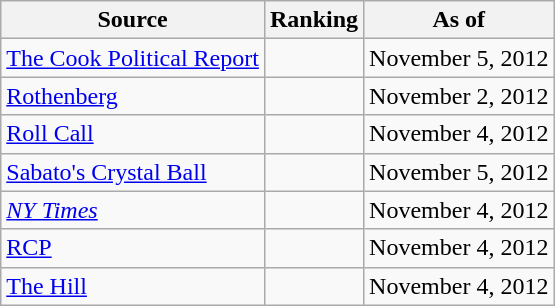<table class="wikitable" style="text-align:center">
<tr>
<th>Source</th>
<th>Ranking</th>
<th>As of</th>
</tr>
<tr>
<td align=left><a href='#'>The Cook Political Report</a></td>
<td></td>
<td>November 5, 2012</td>
</tr>
<tr>
<td align=left><a href='#'>Rothenberg</a></td>
<td></td>
<td>November 2, 2012</td>
</tr>
<tr>
<td align=left><a href='#'>Roll Call</a></td>
<td></td>
<td>November 4, 2012</td>
</tr>
<tr>
<td align=left><a href='#'>Sabato's Crystal Ball</a></td>
<td></td>
<td>November 5, 2012</td>
</tr>
<tr>
<td align=left><a href='#'><em>NY Times</em></a></td>
<td></td>
<td>November 4, 2012</td>
</tr>
<tr>
<td align="left"><a href='#'>RCP</a></td>
<td></td>
<td>November 4, 2012</td>
</tr>
<tr>
<td align=left><a href='#'>The Hill</a></td>
<td></td>
<td>November 4, 2012</td>
</tr>
</table>
